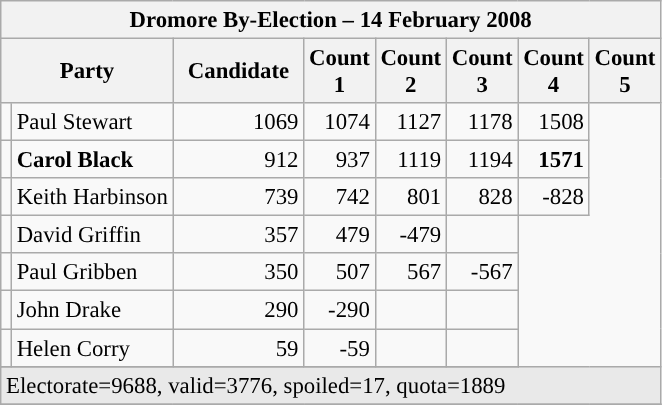<table class="wikitable" style="font-size: 95%;">
<tr>
<th colspan="11">Dromore By-Election – 14 February 2008</th>
</tr>
<tr>
<th colspan="2" style="width: 80px">Party</th>
<th style="width: 80px">Candidate</th>
<th style="width: 40px">Count 1</th>
<th style="width: 40px">Count 2</th>
<th style="width: 40px">Count 3</th>
<th style="width: 40px">Count 4</th>
<th style="width: 40px">Count 5</th>
</tr>
<tr>
<td></td>
<td>Paul Stewart</td>
<td align="right">1069</td>
<td align="right">1074</td>
<td align="right">1127</td>
<td align="right">1178</td>
<td align="right">1508</td>
</tr>
<tr>
<td></td>
<td><strong>Carol Black</strong></td>
<td align="right">912</td>
<td align="right">937</td>
<td align="right">1119</td>
<td align="right">1194</td>
<td align="right"><strong>1571</strong></td>
</tr>
<tr>
<td></td>
<td>Keith Harbinson</td>
<td align="right">739</td>
<td align="right">742</td>
<td align="right">801</td>
<td align="right">828</td>
<td align="right">-828</td>
</tr>
<tr>
<td></td>
<td>David Griffin</td>
<td align="right">357</td>
<td align="right">479</td>
<td align="right">-479</td>
<td align="right"></td>
</tr>
<tr>
<td></td>
<td>Paul Gribben</td>
<td align="right">350</td>
<td align="right">507</td>
<td align="right">567</td>
<td align="right">-567</td>
</tr>
<tr>
<td></td>
<td>John Drake</td>
<td align="right">290</td>
<td align="right">-290</td>
<td align="right"></td>
<td align="right"></td>
</tr>
<tr>
<td></td>
<td>Helen Corry</td>
<td align="right">59</td>
<td align="right">-59</td>
<td align="right"></td>
<td align="right"></td>
</tr>
<tr>
</tr>
<tr style="background-color:#E9E9E9">
<td colspan="11">Electorate=9688, valid=3776, spoiled=17, quota=1889</td>
</tr>
<tr>
</tr>
</table>
